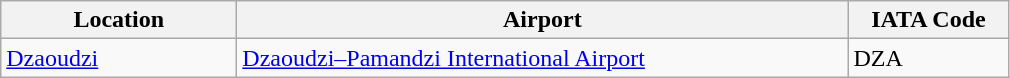<table class="wikitable">
<tr>
<th scope="col" style="width:150px;"><strong>Location</strong></th>
<th scope="col" style="width:400px;"><strong>Airport</strong></th>
<th scope="col" style="width:100px;"><strong>IATA Code</strong></th>
</tr>
<tr>
<td><a href='#'>Dzaoudzi</a></td>
<td><a href='#'>Dzaoudzi–Pamandzi International Airport</a></td>
<td>DZA</td>
</tr>
</table>
